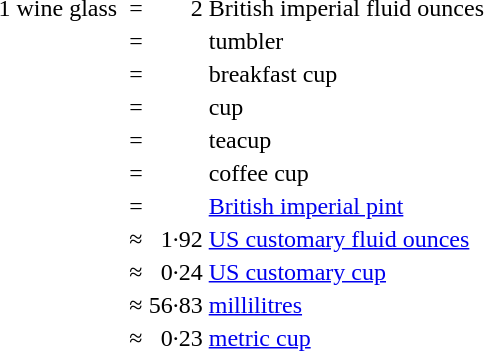<table>
<tr>
<td>1 wine glass </td>
<td>=</td>
<td align="right">2</td>
<td>British imperial fluid ounces</td>
</tr>
<tr>
<td></td>
<td>=</td>
<td align="right"></td>
<td>tumbler</td>
</tr>
<tr>
<td></td>
<td>=</td>
<td align="right"></td>
<td>breakfast cup</td>
</tr>
<tr>
<td></td>
<td>=</td>
<td align="right"></td>
<td>cup</td>
</tr>
<tr>
<td></td>
<td>=</td>
<td align="right"></td>
<td>teacup</td>
</tr>
<tr>
<td></td>
<td>=</td>
<td align="right"></td>
<td>coffee cup</td>
</tr>
<tr>
<td></td>
<td>=</td>
<td align="right"></td>
<td><a href='#'>British imperial pint</a></td>
</tr>
<tr>
<td></td>
<td>≈</td>
<td align="right">1·92</td>
<td><a href='#'>US customary fluid ounces</a></td>
</tr>
<tr>
<td></td>
<td>≈</td>
<td align="right">0·24</td>
<td><a href='#'>US customary cup</a></td>
</tr>
<tr>
<td></td>
<td>≈</td>
<td align="right">56·83</td>
<td><a href='#'>millilitres</a></td>
</tr>
<tr>
<td></td>
<td>≈</td>
<td align="right">0·23</td>
<td><a href='#'>metric cup</a></td>
</tr>
</table>
